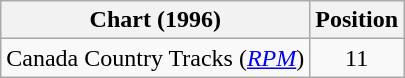<table class="wikitable sortable">
<tr>
<th scope="col">Chart (1996)</th>
<th scope="col">Position</th>
</tr>
<tr>
<td>Canada Country Tracks (<em><a href='#'>RPM</a></em>)</td>
<td align="center">11</td>
</tr>
</table>
